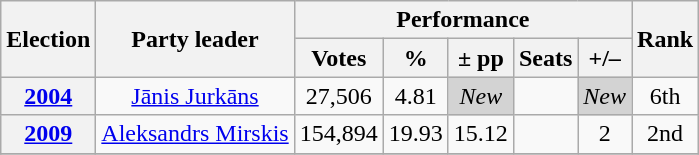<table class=wikitable style=text-align:center>
<tr>
<th rowspan="2"><strong>Election</strong></th>
<th rowspan="2">Party leader</th>
<th colspan="5" scope="col">Performance</th>
<th rowspan="2">Rank</th>
</tr>
<tr>
<th><strong>Votes</strong></th>
<th><strong>%</strong></th>
<th><strong>± pp</strong></th>
<th><strong>Seats</strong></th>
<th><strong>+/–</strong></th>
</tr>
<tr>
<th><a href='#'>2004</a></th>
<td rowspan=1><a href='#'>Jānis Jurkāns</a></td>
<td>27,506</td>
<td>4.81</td>
<td bgcolor="lightgrey"><em>New</em></td>
<td></td>
<td bgcolor="lightgrey"><em>New</em></td>
<td>6th</td>
</tr>
<tr>
<th><a href='#'>2009</a></th>
<td rowspan=1><a href='#'>Aleksandrs Mirskis</a></td>
<td>154,894</td>
<td>19.93</td>
<td> 15.12</td>
<td></td>
<td> 2</td>
<td> 2nd</td>
</tr>
<tr>
</tr>
</table>
